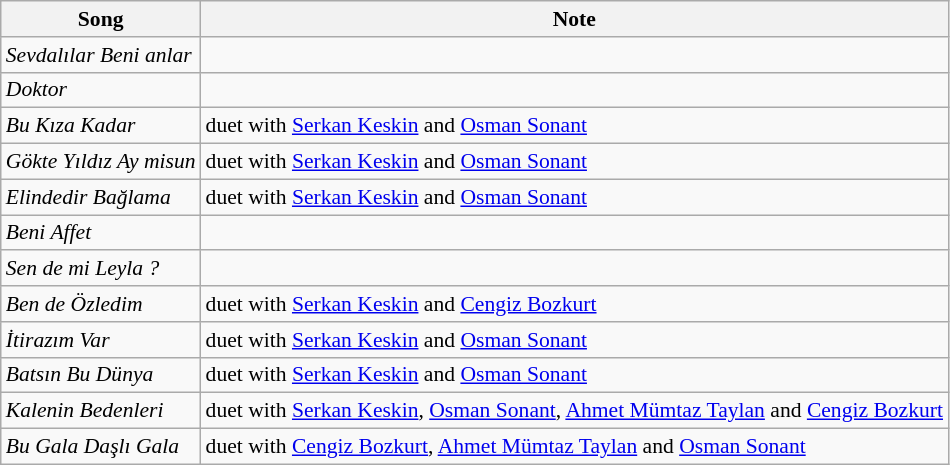<table class="wikitable" style="font-size: 90%;">
<tr>
<th>Song</th>
<th>Note</th>
</tr>
<tr>
<td><em>Sevdalılar Beni anlar</em></td>
<td></td>
</tr>
<tr>
<td><em>Doktor</em></td>
<td></td>
</tr>
<tr>
<td><em>Bu Kıza Kadar</em></td>
<td>duet with <a href='#'>Serkan Keskin</a> and <a href='#'>Osman Sonant</a></td>
</tr>
<tr>
<td><em>Gökte Yıldız Ay misun</em></td>
<td>duet with <a href='#'>Serkan Keskin</a> and <a href='#'>Osman Sonant</a></td>
</tr>
<tr>
<td><em>Elindedir Bağlama</em></td>
<td>duet with <a href='#'>Serkan Keskin</a> and <a href='#'>Osman Sonant</a></td>
</tr>
<tr>
<td><em>Beni Affet</em></td>
<td></td>
</tr>
<tr>
<td><em>Sen de mi Leyla ?</em></td>
<td></td>
</tr>
<tr>
<td><em>Ben de Özledim</em></td>
<td>duet with <a href='#'>Serkan Keskin</a> and <a href='#'>Cengiz Bozkurt</a></td>
</tr>
<tr>
<td><em>İtirazım Var</em></td>
<td>duet with <a href='#'>Serkan Keskin</a> and <a href='#'>Osman Sonant</a></td>
</tr>
<tr>
<td><em>Batsın Bu Dünya</em></td>
<td>duet with <a href='#'>Serkan Keskin</a> and <a href='#'>Osman Sonant</a></td>
</tr>
<tr>
<td><em>Kalenin Bedenleri</em></td>
<td>duet with <a href='#'>Serkan Keskin</a>, <a href='#'>Osman Sonant</a>, <a href='#'>Ahmet Mümtaz Taylan</a> and <a href='#'>Cengiz Bozkurt</a></td>
</tr>
<tr>
<td><em>Bu Gala Daşlı Gala </em></td>
<td>duet with <a href='#'>Cengiz Bozkurt</a>, <a href='#'>Ahmet Mümtaz Taylan</a> and <a href='#'>Osman Sonant</a></td>
</tr>
</table>
